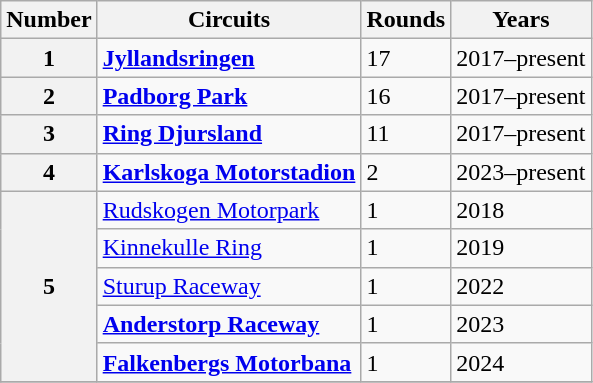<table class="wikitable" style="text-align=center">
<tr>
<th>Number</th>
<th>Circuits</th>
<th>Rounds</th>
<th>Years</th>
</tr>
<tr>
<th>1</th>
<td> <strong><a href='#'>Jyllandsringen</a></strong></td>
<td>17</td>
<td>2017–present</td>
</tr>
<tr>
<th>2</th>
<td> <strong><a href='#'>Padborg Park</a></strong></td>
<td>16</td>
<td>2017–present</td>
</tr>
<tr>
<th>3</th>
<td> <strong><a href='#'>Ring Djursland</a></strong></td>
<td>11</td>
<td>2017–present</td>
</tr>
<tr>
<th>4</th>
<td> <strong><a href='#'>Karlskoga Motorstadion</a></strong></td>
<td>2</td>
<td>2023–present</td>
</tr>
<tr>
<th rowspan=5>5</th>
<td> <a href='#'>Rudskogen Motorpark</a></td>
<td>1</td>
<td>2018</td>
</tr>
<tr>
<td> <a href='#'>Kinnekulle Ring</a></td>
<td>1</td>
<td>2019</td>
</tr>
<tr>
<td> <a href='#'>Sturup Raceway</a></td>
<td>1</td>
<td>2022</td>
</tr>
<tr>
<td> <strong><a href='#'>Anderstorp Raceway</a></strong></td>
<td>1</td>
<td>2023</td>
</tr>
<tr>
<td><strong> <a href='#'>Falkenbergs Motorbana</a></strong></td>
<td>1</td>
<td>2024</td>
</tr>
<tr>
</tr>
</table>
